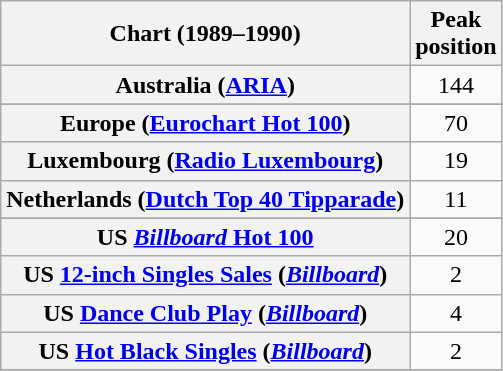<table class="wikitable sortable plainrowheaders" style="text-align:center">
<tr>
<th>Chart (1989–1990)</th>
<th>Peak<br>position</th>
</tr>
<tr>
<th scope="row">Australia (<a href='#'>ARIA</a>)</th>
<td>144</td>
</tr>
<tr>
</tr>
<tr>
</tr>
<tr>
<th scope="row">Europe (<a href='#'>Eurochart Hot 100</a>)</th>
<td>70</td>
</tr>
<tr>
<th scope="row">Luxembourg (<a href='#'>Radio Luxembourg</a>)</th>
<td align="center">19</td>
</tr>
<tr>
<th scope="row">Netherlands (<a href='#'>Dutch Top 40 Tipparade</a>)</th>
<td>11</td>
</tr>
<tr>
</tr>
<tr>
</tr>
<tr>
</tr>
<tr>
<th scope="row">US <a href='#'><em>Billboard</em> Hot 100</a></th>
<td>20</td>
</tr>
<tr>
<th scope="row">US <a href='#'>12-inch Singles Sales</a> (<em><a href='#'>Billboard</a></em>)</th>
<td>2</td>
</tr>
<tr>
<th scope="row">US <a href='#'>Dance Club Play</a> (<em><a href='#'>Billboard</a></em>)</th>
<td>4</td>
</tr>
<tr>
<th scope="row">US <a href='#'>Hot Black Singles</a> (<em><a href='#'>Billboard</a></em>)</th>
<td>2</td>
</tr>
<tr>
</tr>
</table>
